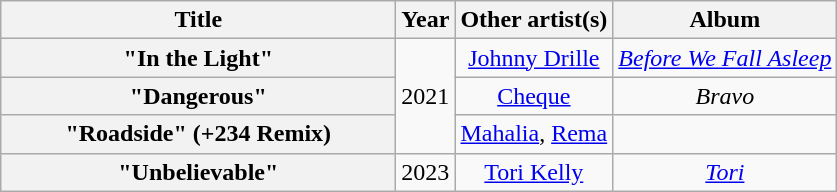<table class="wikitable plainrowheaders" style="text-align:center;" border="1">
<tr>
<th scope="col" style="width:16em;">Title</th>
<th scope="col">Year</th>
<th scope="col">Other artist(s)</th>
<th scope="col">Album</th>
</tr>
<tr>
<th scope="row">"In the Light"</th>
<td rowspan="3">2021</td>
<td><a href='#'>Johnny Drille</a></td>
<td><em><a href='#'>Before We Fall Asleep</a></em></td>
</tr>
<tr>
<th scope="row">"Dangerous"</th>
<td><a href='#'>Cheque</a></td>
<td><em>Bravo</em></td>
</tr>
<tr>
<th scope="row">"Roadside" (+234 Remix)</th>
<td><a href='#'>Mahalia</a>, <a href='#'>Rema</a></td>
<td></td>
</tr>
<tr>
<th scope="row">"Unbelievable"</th>
<td>2023</td>
<td><a href='#'>Tori Kelly</a></td>
<td><em><a href='#'>Tori</a></em></td>
</tr>
</table>
